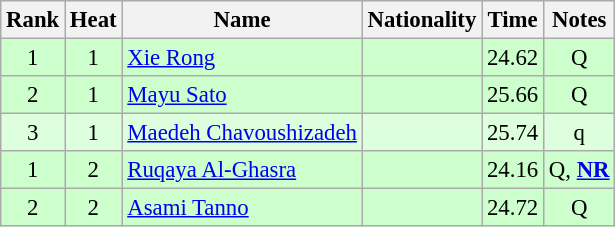<table class="wikitable sortable" style="text-align:center; font-size:95%">
<tr>
<th>Rank</th>
<th>Heat</th>
<th>Name</th>
<th>Nationality</th>
<th>Time</th>
<th>Notes</th>
</tr>
<tr style="background-color:#ccffcc;">
<td>1</td>
<td>1</td>
<td style="text-align:left;"><a href='#'>Xie Rong</a></td>
<td style="text-align:left;"></td>
<td>24.62</td>
<td>Q</td>
</tr>
<tr style="background-color:#ccffcc;">
<td>2</td>
<td>1</td>
<td style="text-align:left;"><a href='#'>Mayu Sato</a></td>
<td style="text-align:left;"></td>
<td>25.66</td>
<td>Q</td>
</tr>
<tr style="background-color:#ddffdd;">
<td>3</td>
<td>1</td>
<td style="text-align:left;"><a href='#'>Maedeh Chavoushizadeh</a></td>
<td style="text-align:left;"></td>
<td>25.74</td>
<td>q</td>
</tr>
<tr style="background-color:#ccffcc;">
<td>1</td>
<td>2</td>
<td style="text-align:left;"><a href='#'>Ruqaya Al-Ghasra</a></td>
<td style="text-align:left;"></td>
<td>24.16</td>
<td>Q, <strong><a href='#'>NR</a></strong></td>
</tr>
<tr style="background-color:#ccffcc;">
<td>2</td>
<td>2</td>
<td style="text-align:left;"><a href='#'>Asami Tanno</a></td>
<td style="text-align:left;"></td>
<td>24.72</td>
<td>Q</td>
</tr>
</table>
